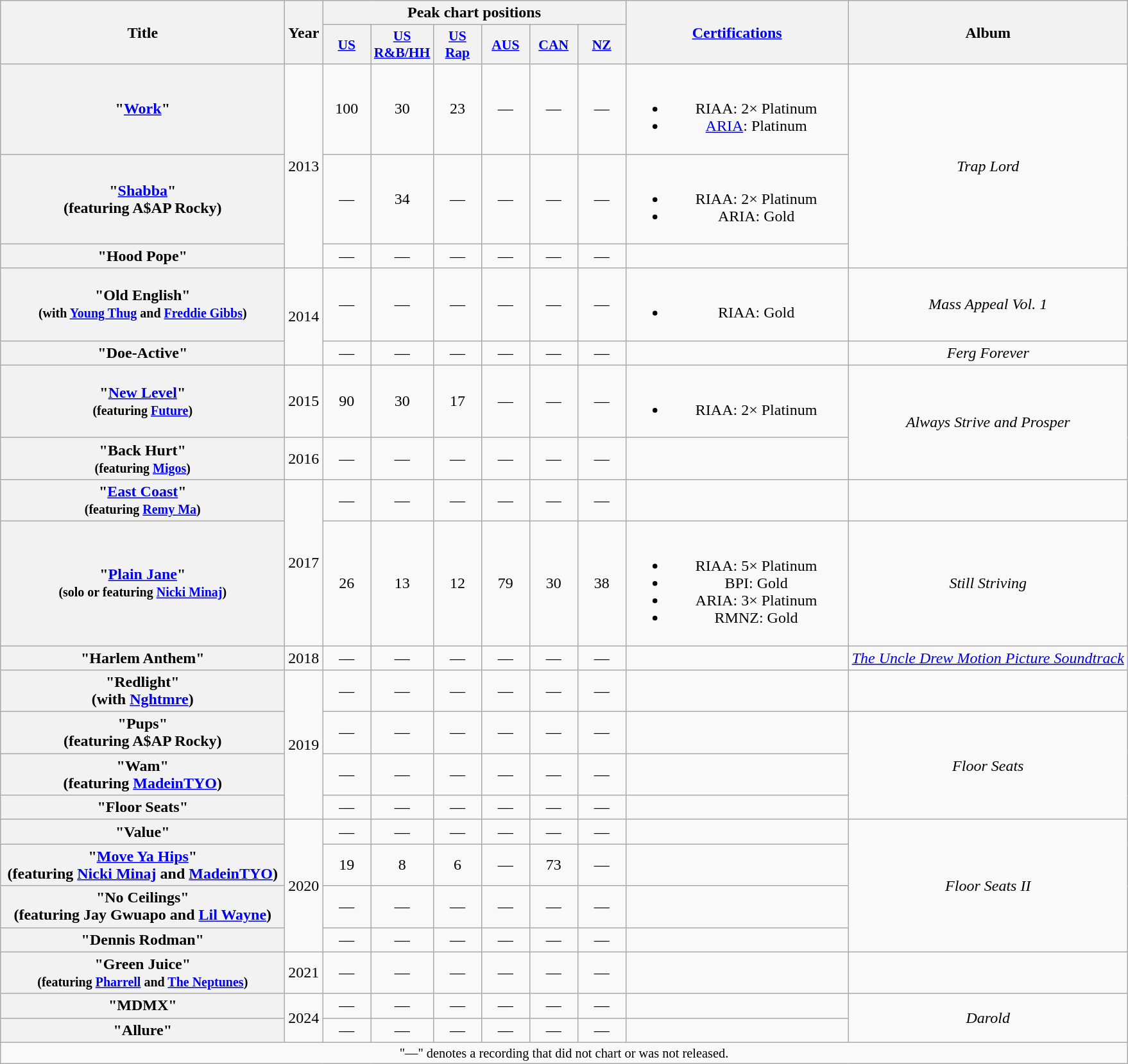<table class="wikitable plainrowheaders" style="text-align:center;">
<tr>
<th scope="col" rowspan="2" style="width:18em;">Title</th>
<th scope="col" rowspan="2">Year</th>
<th scope="col" colspan="6">Peak chart positions</th>
<th scope="col" rowspan="2" style="width:14em;"><a href='#'>Certifications</a></th>
<th scope="col" rowspan="2">Album</th>
</tr>
<tr>
<th scope="col" style="width:3em;font-size:90%;"><a href='#'>US</a><br></th>
<th scope="col" style="width:3em;font-size:90%;"><a href='#'>US R&B/HH</a><br></th>
<th scope="col" style="width:3em;font-size:90%;"><a href='#'>US Rap</a><br></th>
<th scope="col" style="width:3em;font-size:90%;"><a href='#'>AUS</a><br></th>
<th scope="col" style="width:3em;font-size:90%;"><a href='#'>CAN</a><br></th>
<th scope="col" style="width:3em;font-size:90%;"><a href='#'>NZ</a><br></th>
</tr>
<tr>
<th scope="row">"<a href='#'>Work</a>"</th>
<td rowspan="3">2013</td>
<td>100</td>
<td>30</td>
<td>23</td>
<td>—</td>
<td>—</td>
<td>—</td>
<td><br><ul><li>RIAA: 2× Platinum</li><li><a href='#'>ARIA</a>: Platinum</li></ul></td>
<td rowspan="3"><em>Trap Lord</em></td>
</tr>
<tr>
<th scope="row">"<a href='#'>Shabba</a>"<br><span>(featuring A$AP Rocky)</span></th>
<td>—</td>
<td>34</td>
<td>—</td>
<td>—</td>
<td>—</td>
<td>—</td>
<td><br><ul><li>RIAA: 2× Platinum</li><li>ARIA: Gold</li></ul></td>
</tr>
<tr>
<th scope="row">"Hood Pope"</th>
<td>—</td>
<td>—</td>
<td>—</td>
<td>—</td>
<td>—</td>
<td>—</td>
</tr>
<tr>
<th scope="row">"Old English"<br><small>(with <a href='#'>Young Thug</a> and <a href='#'>Freddie Gibbs</a>)</small></th>
<td rowspan="2">2014</td>
<td>—</td>
<td>—</td>
<td>—</td>
<td>—</td>
<td>—</td>
<td>—</td>
<td><br><ul><li>RIAA: Gold</li></ul></td>
<td><em>Mass Appeal Vol. 1</em></td>
</tr>
<tr>
<th scope="row">"Doe-Active"</th>
<td>—</td>
<td>—</td>
<td>—</td>
<td>—</td>
<td>—</td>
<td>—</td>
<td></td>
<td><em>Ferg Forever</em></td>
</tr>
<tr>
<th scope="row">"<a href='#'>New Level</a>"<br><small>(featuring <a href='#'>Future</a>)</small></th>
<td>2015</td>
<td>90</td>
<td>30</td>
<td>17</td>
<td>—</td>
<td>—</td>
<td>—</td>
<td><br><ul><li>RIAA: 2× Platinum</li></ul></td>
<td rowspan="2"><em>Always Strive and Prosper</em></td>
</tr>
<tr>
<th scope="row">"Back Hurt"<br><small>(featuring <a href='#'>Migos</a>)</small></th>
<td>2016</td>
<td>—</td>
<td>—</td>
<td>—</td>
<td>—</td>
<td>—</td>
<td>—</td>
<td></td>
</tr>
<tr>
<th scope="row">"<a href='#'>East Coast</a>"<br><small>(featuring <a href='#'>Remy Ma</a>)</small></th>
<td rowspan="2">2017</td>
<td>—</td>
<td>—</td>
<td>—</td>
<td>—</td>
<td>—</td>
<td>—</td>
<td></td>
<td></td>
</tr>
<tr>
<th scope="row">"<a href='#'>Plain Jane</a>"<br><small>(solo or featuring <a href='#'>Nicki Minaj</a>)</small></th>
<td>26</td>
<td>13</td>
<td>12</td>
<td>79</td>
<td>30</td>
<td>38</td>
<td><br><ul><li>RIAA: 5× Platinum</li><li>BPI: Gold</li><li>ARIA: 3× Platinum</li><li>RMNZ: Gold</li></ul></td>
<td><em>Still Striving</em></td>
</tr>
<tr>
<th scope="row">"Harlem Anthem"</th>
<td>2018</td>
<td>—</td>
<td>—</td>
<td>—</td>
<td>—</td>
<td>—</td>
<td>—</td>
<td></td>
<td><em><a href='#'>The Uncle Drew Motion Picture Soundtrack</a></em></td>
</tr>
<tr>
<th scope="row">"Redlight" <br><span>(with <a href='#'>Nghtmre</a>)</span></th>
<td rowspan="4">2019</td>
<td>—</td>
<td>—</td>
<td>—</td>
<td>—</td>
<td>—</td>
<td>—</td>
<td></td>
<td></td>
</tr>
<tr>
<th scope="row">"Pups" <br><span>(featuring A$AP Rocky)</span></th>
<td>—</td>
<td>—</td>
<td>—</td>
<td>—</td>
<td>—</td>
<td>—</td>
<td></td>
<td rowspan="3"><em>Floor Seats</em></td>
</tr>
<tr>
<th scope="row">"Wam"<br><span>(featuring <a href='#'>MadeinTYO</a>)</span></th>
<td>—</td>
<td>—</td>
<td>—</td>
<td>—</td>
<td>—</td>
<td>—</td>
<td></td>
</tr>
<tr>
<th scope="row">"Floor Seats"</th>
<td>—</td>
<td>—</td>
<td>—</td>
<td>—</td>
<td>—</td>
<td>—</td>
<td></td>
</tr>
<tr>
<th scope="row">"Value"</th>
<td rowspan="4">2020</td>
<td>—</td>
<td>—</td>
<td>—</td>
<td>—</td>
<td>—</td>
<td>—</td>
<td></td>
<td rowspan="4"><em>Floor Seats II</em></td>
</tr>
<tr>
<th scope="row">"<a href='#'>Move Ya Hips</a>"<br><span>(featuring <a href='#'>Nicki Minaj</a> and <a href='#'>MadeinTYO</a>)</span></th>
<td>19</td>
<td>8</td>
<td>6</td>
<td>—</td>
<td>73</td>
<td>—</td>
</tr>
<tr>
<th scope="row">"No Ceilings"<br><span>(featuring Jay Gwuapo and <a href='#'>Lil Wayne</a>)</span></th>
<td>—</td>
<td>—</td>
<td>—</td>
<td>—</td>
<td>—</td>
<td>—</td>
<td></td>
</tr>
<tr>
<th scope="row">"Dennis Rodman"<br></th>
<td>—</td>
<td>—</td>
<td>—</td>
<td>—</td>
<td>—</td>
<td>—</td>
<td></td>
</tr>
<tr>
<th scope="row">"Green Juice"<br><small>(featuring <a href='#'>Pharrell</a> and <a href='#'>The Neptunes</a>)</small></th>
<td>2021</td>
<td>—</td>
<td>—</td>
<td>—</td>
<td>—</td>
<td>—</td>
<td>—</td>
<td></td>
<td></td>
</tr>
<tr>
<th scope="row">"MDMX"</th>
<td rowspan="2">2024</td>
<td>—</td>
<td>—</td>
<td>—</td>
<td>—</td>
<td>—</td>
<td>—</td>
<td></td>
<td rowspan="2"><em>Darold</em></td>
</tr>
<tr>
<th scope="row">"Allure"<br></th>
<td>—</td>
<td>—</td>
<td>—</td>
<td>—</td>
<td>—</td>
<td>—</td>
<td></td>
</tr>
<tr>
<td colspan="10" style="font-size:85%">"—" denotes a recording that did not chart or was not released.</td>
</tr>
</table>
